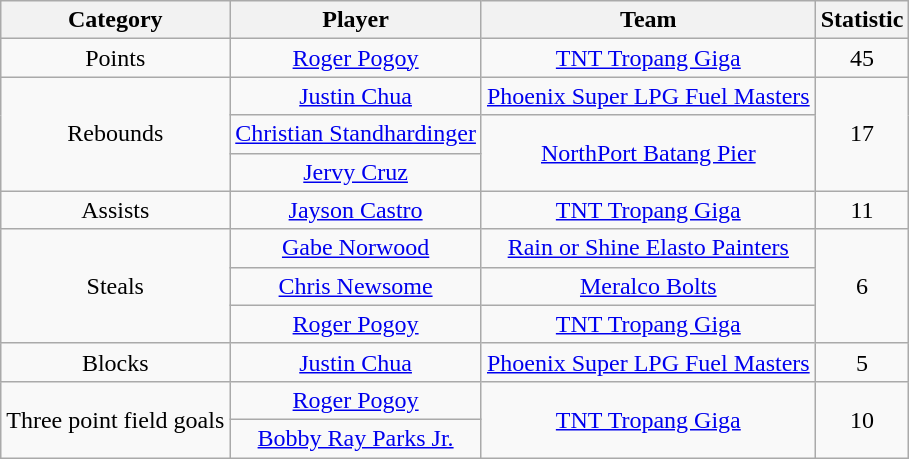<table class="wikitable" style="text-align:center">
<tr>
<th>Category</th>
<th>Player</th>
<th>Team</th>
<th>Statistic</th>
</tr>
<tr>
<td>Points</td>
<td><a href='#'>Roger Pogoy</a></td>
<td><a href='#'>TNT Tropang Giga</a></td>
<td>45</td>
</tr>
<tr>
<td rowspan=3>Rebounds</td>
<td><a href='#'>Justin Chua</a></td>
<td><a href='#'>Phoenix Super LPG Fuel Masters</a></td>
<td rowspan=3>17</td>
</tr>
<tr>
<td><a href='#'>Christian Standhardinger</a></td>
<td rowspan=2><a href='#'>NorthPort Batang Pier</a></td>
</tr>
<tr>
<td><a href='#'>Jervy Cruz</a></td>
</tr>
<tr>
<td>Assists</td>
<td><a href='#'>Jayson Castro</a></td>
<td><a href='#'>TNT Tropang Giga</a></td>
<td>11</td>
</tr>
<tr>
<td rowspan=3>Steals</td>
<td><a href='#'>Gabe Norwood</a></td>
<td><a href='#'>Rain or Shine Elasto Painters</a></td>
<td rowspan=3>6</td>
</tr>
<tr>
<td><a href='#'>Chris Newsome</a></td>
<td><a href='#'>Meralco Bolts</a></td>
</tr>
<tr>
<td><a href='#'>Roger Pogoy</a></td>
<td><a href='#'>TNT Tropang Giga</a></td>
</tr>
<tr>
<td>Blocks</td>
<td><a href='#'>Justin Chua</a></td>
<td><a href='#'>Phoenix Super LPG Fuel Masters</a></td>
<td>5</td>
</tr>
<tr>
<td rowspan=2>Three point field goals</td>
<td><a href='#'>Roger Pogoy</a></td>
<td rowspan=2><a href='#'>TNT Tropang Giga</a></td>
<td rowspan=2>10</td>
</tr>
<tr>
<td><a href='#'>Bobby Ray Parks Jr.</a></td>
</tr>
</table>
